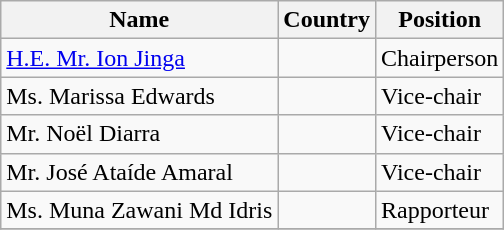<table class="wikitable">
<tr>
<th>Name</th>
<th>Country</th>
<th>Position</th>
</tr>
<tr>
<td><a href='#'>H.E. Mr. Ion Jinga</a></td>
<td></td>
<td>Chairperson</td>
</tr>
<tr>
<td>Ms. Marissa Edwards</td>
<td></td>
<td>Vice-chair</td>
</tr>
<tr>
<td>Mr. Noël Diarra</td>
<td></td>
<td>Vice-chair</td>
</tr>
<tr>
<td>Mr. José Ataíde Amaral</td>
<td></td>
<td>Vice-chair</td>
</tr>
<tr>
<td>Ms. Muna Zawani Md Idris</td>
<td></td>
<td>Rapporteur</td>
</tr>
<tr>
</tr>
</table>
